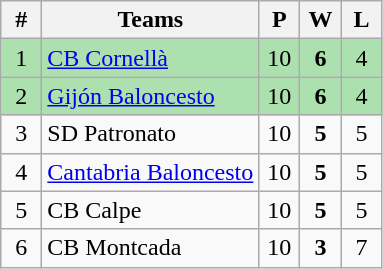<table class="wikitable" style="text-align: center;">
<tr>
<th width=20>#</th>
<th>Teams</th>
<th width=20>P</th>
<th width=20>W</th>
<th width=20>L</th>
</tr>
<tr bgcolor=ACE1AF>
<td>1</td>
<td align=left><a href='#'>CB Cornellà</a></td>
<td>10</td>
<td><strong>6</strong></td>
<td>4</td>
</tr>
<tr bgcolor=ACE1AF>
<td>2</td>
<td align=left><a href='#'>Gijón Baloncesto</a></td>
<td>10</td>
<td><strong>6</strong></td>
<td>4</td>
</tr>
<tr>
<td>3</td>
<td align=left>SD Patronato</td>
<td>10</td>
<td><strong>5</strong></td>
<td>5</td>
</tr>
<tr>
<td>4</td>
<td align=left><a href='#'>Cantabria Baloncesto</a></td>
<td>10</td>
<td><strong>5</strong></td>
<td>5</td>
</tr>
<tr>
<td>5</td>
<td align=left>CB Calpe</td>
<td>10</td>
<td><strong>5</strong></td>
<td>5</td>
</tr>
<tr>
<td>6</td>
<td align=left>CB Montcada</td>
<td>10</td>
<td><strong>3</strong></td>
<td>7</td>
</tr>
</table>
